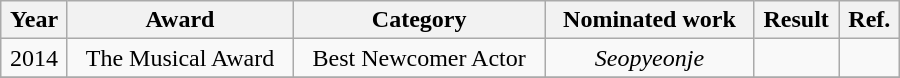<table class="wikitable" style="text-align:center; width:600px">
<tr>
<th>Year</th>
<th>Award</th>
<th>Category</th>
<th>Nominated work</th>
<th>Result</th>
<th>Ref.</th>
</tr>
<tr>
<td>2014</td>
<td>The Musical Award</td>
<td>Best Newcomer Actor</td>
<td><em>Seopyeonje</em></td>
<td></td>
<td></td>
</tr>
<tr>
</tr>
</table>
